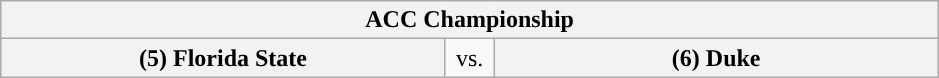<table class="wikitable">
<tr>
<th style="width: 604px;" colspan=3>ACC Championship</th>
</tr>
<tr>
<th style="width: 289px; ">(5) Florida State</th>
<td style="width: 25px; text-align:center">vs.</td>
<th style="width: 289px; ">(6) Duke</th>
</tr>
</table>
